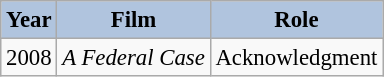<table class="wikitable" style="font-size:95%;">
<tr>
<th style="background:#B0C4DE;">Year</th>
<th style="background:#B0C4DE;">Film</th>
<th style="background:#B0C4DE;">Role</th>
</tr>
<tr>
<td>2008</td>
<td><em>A Federal Case</em></td>
<td>Acknowledgment</td>
</tr>
</table>
